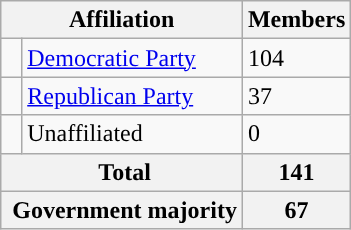<table class="wikitable">
<tr>
<th colspan="2">Affiliation</th>
<th>Members</th>
</tr>
<tr>
<td style="background-color:"> </td>
<td><a href='#'>Democratic Party</a></td>
<td>104</td>
</tr>
<tr>
<td style="background-color:"> </td>
<td><a href='#'>Republican Party</a></td>
<td>37</td>
</tr>
<tr>
<td></td>
<td>Unaffiliated</td>
<td>0</td>
</tr>
<tr>
<th colspan="2" rowspan="1"> Total</th>
<th>141</th>
</tr>
<tr>
<th colspan="2" rowspan="1"> Government majority</th>
<th>67</th>
</tr>
</table>
